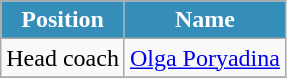<table class="wikitable">
<tr>
<th style="color:#FFFFFF; background:#348eb9;">Position</th>
<th style="color:#FFFFFF; background:#348eb9;">Name</th>
</tr>
<tr>
<td>Head coach</td>
<td> <a href='#'>Olga Poryadina</a></td>
</tr>
<tr>
</tr>
</table>
